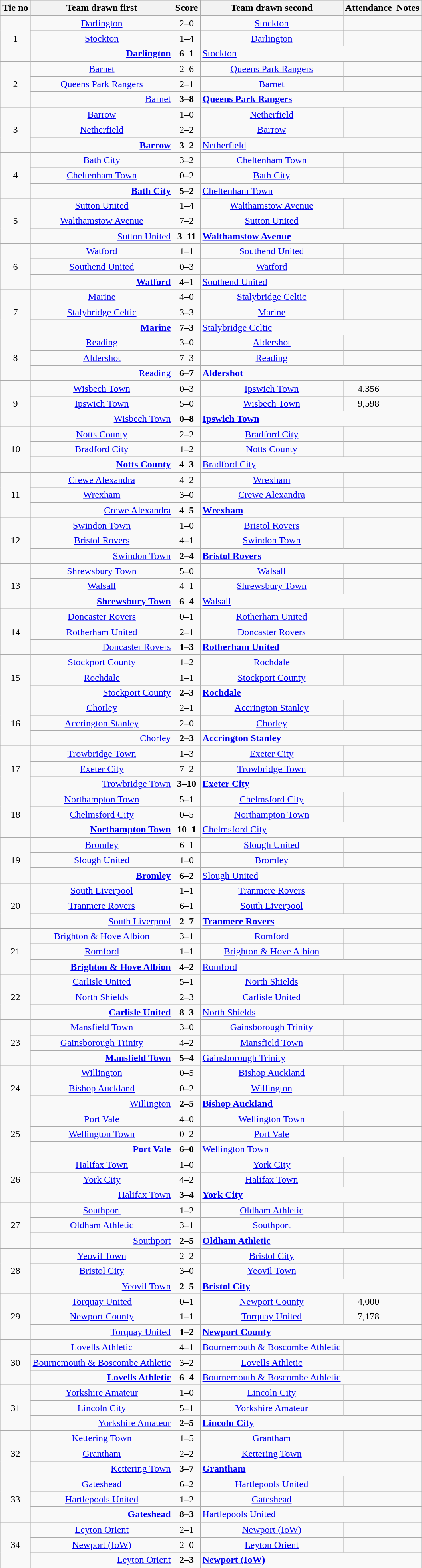<table class="wikitable" style="text-align:center">
<tr>
<th>Tie no</th>
<th>Team drawn first</th>
<th>Score</th>
<th>Team drawn second</th>
<th>Attendance</th>
<th>Notes</th>
</tr>
<tr>
<td rowspan=3>1</td>
<td><a href='#'>Darlington</a></td>
<td>2–0</td>
<td><a href='#'>Stockton</a></td>
<td></td>
<td></td>
</tr>
<tr>
<td><a href='#'>Stockton</a></td>
<td>1–4</td>
<td><a href='#'>Darlington</a></td>
<td></td>
<td></td>
</tr>
<tr>
<td align=right><strong><a href='#'>Darlington</a></strong></td>
<td><strong>6–1</strong></td>
<td align=left colspan=3><a href='#'>Stockton</a></td>
</tr>
<tr>
<td rowspan=3>2</td>
<td><a href='#'>Barnet</a></td>
<td>2–6</td>
<td><a href='#'>Queens Park Rangers</a></td>
<td></td>
<td></td>
</tr>
<tr>
<td><a href='#'>Queens Park Rangers</a></td>
<td>2–1</td>
<td><a href='#'>Barnet</a></td>
<td></td>
<td></td>
</tr>
<tr>
<td align=right><a href='#'>Barnet</a></td>
<td><strong>3–8</strong></td>
<td align=left colspan=3><strong><a href='#'>Queens Park Rangers</a></strong></td>
</tr>
<tr>
<td rowspan=3>3</td>
<td><a href='#'>Barrow</a></td>
<td>1–0</td>
<td><a href='#'>Netherfield</a></td>
<td></td>
<td></td>
</tr>
<tr>
<td><a href='#'>Netherfield</a></td>
<td>2–2</td>
<td><a href='#'>Barrow</a></td>
<td></td>
<td></td>
</tr>
<tr>
<td align=right><strong><a href='#'>Barrow</a></strong></td>
<td><strong>3–2</strong></td>
<td align=left colspan=3><a href='#'>Netherfield</a></td>
</tr>
<tr>
<td rowspan=3>4</td>
<td><a href='#'>Bath City</a></td>
<td>3–2</td>
<td><a href='#'>Cheltenham Town</a></td>
<td></td>
<td></td>
</tr>
<tr>
<td><a href='#'>Cheltenham Town</a></td>
<td>0–2</td>
<td><a href='#'>Bath City</a></td>
<td></td>
<td></td>
</tr>
<tr>
<td align=right><strong><a href='#'>Bath City</a></strong></td>
<td><strong>5–2</strong></td>
<td align=left colspan=3><a href='#'>Cheltenham Town</a></td>
</tr>
<tr>
<td rowspan=3>5</td>
<td><a href='#'>Sutton United</a></td>
<td>1–4</td>
<td><a href='#'>Walthamstow Avenue</a></td>
<td></td>
<td></td>
</tr>
<tr>
<td><a href='#'>Walthamstow Avenue</a></td>
<td>7–2</td>
<td><a href='#'>Sutton United</a></td>
<td></td>
<td></td>
</tr>
<tr>
<td align=right><a href='#'>Sutton United</a></td>
<td><strong>3–11</strong></td>
<td align=left colspan=3><strong><a href='#'>Walthamstow Avenue</a></strong></td>
</tr>
<tr>
<td rowspan=3>6</td>
<td><a href='#'>Watford</a></td>
<td>1–1</td>
<td><a href='#'>Southend United</a></td>
<td></td>
<td></td>
</tr>
<tr>
<td><a href='#'>Southend United</a></td>
<td>0–3</td>
<td><a href='#'>Watford</a></td>
<td></td>
<td></td>
</tr>
<tr>
<td align=right><strong><a href='#'>Watford</a></strong></td>
<td><strong>4–1</strong></td>
<td align=left colspan=3><a href='#'>Southend United</a></td>
</tr>
<tr>
<td rowspan=3>7</td>
<td><a href='#'>Marine</a></td>
<td>4–0</td>
<td><a href='#'>Stalybridge Celtic</a></td>
<td></td>
<td></td>
</tr>
<tr>
<td><a href='#'>Stalybridge Celtic</a></td>
<td>3–3</td>
<td><a href='#'>Marine</a></td>
<td></td>
<td></td>
</tr>
<tr>
<td align=right><strong><a href='#'>Marine</a></strong></td>
<td><strong>7–3</strong></td>
<td align=left colspan=3><a href='#'>Stalybridge Celtic</a></td>
</tr>
<tr>
<td rowspan=3>8</td>
<td><a href='#'>Reading</a></td>
<td>3–0</td>
<td><a href='#'>Aldershot</a></td>
<td></td>
<td></td>
</tr>
<tr>
<td><a href='#'>Aldershot</a></td>
<td>7–3</td>
<td><a href='#'>Reading</a></td>
<td></td>
<td></td>
</tr>
<tr>
<td align=right><a href='#'>Reading</a></td>
<td><strong>6–7</strong></td>
<td align=left colspan=3><strong><a href='#'>Aldershot</a></strong></td>
</tr>
<tr>
<td rowspan=3>9</td>
<td><a href='#'>Wisbech Town</a></td>
<td>0–3</td>
<td><a href='#'>Ipswich Town</a></td>
<td>4,356</td>
<td></td>
</tr>
<tr>
<td><a href='#'>Ipswich Town</a></td>
<td>5–0</td>
<td><a href='#'>Wisbech Town</a></td>
<td>9,598</td>
<td></td>
</tr>
<tr>
<td align=right><a href='#'>Wisbech Town</a></td>
<td><strong>0–8</strong></td>
<td align=left colspan=3><strong><a href='#'>Ipswich Town</a></strong></td>
</tr>
<tr>
<td rowspan=3>10</td>
<td><a href='#'>Notts County</a></td>
<td>2–2</td>
<td><a href='#'>Bradford City</a></td>
<td></td>
<td></td>
</tr>
<tr>
<td><a href='#'>Bradford City</a></td>
<td>1–2</td>
<td><a href='#'>Notts County</a></td>
<td></td>
<td></td>
</tr>
<tr>
<td align=right><strong><a href='#'>Notts County</a></strong></td>
<td><strong>4–3</strong></td>
<td align=left colspan=3><a href='#'>Bradford City</a></td>
</tr>
<tr>
<td rowspan=3>11</td>
<td><a href='#'>Crewe Alexandra</a></td>
<td>4–2</td>
<td><a href='#'>Wrexham</a></td>
<td></td>
<td></td>
</tr>
<tr>
<td><a href='#'>Wrexham</a></td>
<td>3–0</td>
<td><a href='#'>Crewe Alexandra</a></td>
<td></td>
<td></td>
</tr>
<tr>
<td align=right><a href='#'>Crewe Alexandra</a></td>
<td><strong>4–5</strong></td>
<td align=left colspan=3><strong><a href='#'>Wrexham</a></strong></td>
</tr>
<tr>
<td rowspan=3>12</td>
<td><a href='#'>Swindon Town</a></td>
<td>1–0</td>
<td><a href='#'>Bristol Rovers</a></td>
<td></td>
<td></td>
</tr>
<tr>
<td><a href='#'>Bristol Rovers</a></td>
<td>4–1</td>
<td><a href='#'>Swindon Town</a></td>
<td></td>
<td></td>
</tr>
<tr>
<td align=right><a href='#'>Swindon Town</a></td>
<td><strong>2–4</strong></td>
<td align=left colspan=3><strong><a href='#'>Bristol Rovers</a></strong></td>
</tr>
<tr>
<td rowspan=3>13</td>
<td><a href='#'>Shrewsbury Town</a></td>
<td>5–0</td>
<td><a href='#'>Walsall</a></td>
<td></td>
<td></td>
</tr>
<tr>
<td><a href='#'>Walsall</a></td>
<td>4–1</td>
<td><a href='#'>Shrewsbury Town</a></td>
<td></td>
<td></td>
</tr>
<tr>
<td align=right><strong><a href='#'>Shrewsbury Town</a></strong></td>
<td><strong>6–4</strong></td>
<td align=left colspan=3><a href='#'>Walsall</a></td>
</tr>
<tr>
<td rowspan=3>14</td>
<td><a href='#'>Doncaster Rovers</a></td>
<td>0–1</td>
<td><a href='#'>Rotherham United</a></td>
<td></td>
<td></td>
</tr>
<tr>
<td><a href='#'>Rotherham United</a></td>
<td>2–1</td>
<td><a href='#'>Doncaster Rovers</a></td>
<td></td>
<td></td>
</tr>
<tr>
<td align=right><a href='#'>Doncaster Rovers</a></td>
<td><strong>1–3</strong></td>
<td align=left colspan=3><strong><a href='#'>Rotherham United</a></strong></td>
</tr>
<tr>
<td rowspan=3>15</td>
<td><a href='#'>Stockport County</a></td>
<td>1–2</td>
<td><a href='#'>Rochdale</a></td>
<td></td>
<td></td>
</tr>
<tr>
<td><a href='#'>Rochdale</a></td>
<td>1–1</td>
<td><a href='#'>Stockport County</a></td>
<td></td>
<td></td>
</tr>
<tr>
<td align=right><a href='#'>Stockport County</a></td>
<td><strong>2–3</strong></td>
<td align=left colspan=3><strong><a href='#'>Rochdale</a></strong></td>
</tr>
<tr>
<td rowspan=3>16</td>
<td><a href='#'>Chorley</a></td>
<td>2–1</td>
<td><a href='#'>Accrington Stanley</a></td>
<td></td>
<td></td>
</tr>
<tr>
<td><a href='#'>Accrington Stanley</a></td>
<td>2–0</td>
<td><a href='#'>Chorley</a></td>
<td></td>
<td></td>
</tr>
<tr>
<td align=right><a href='#'>Chorley</a></td>
<td><strong>2–3</strong></td>
<td align=left colspan=3><strong><a href='#'>Accrington Stanley</a></strong></td>
</tr>
<tr>
<td rowspan=3>17</td>
<td><a href='#'>Trowbridge Town</a></td>
<td>1–3</td>
<td><a href='#'>Exeter City</a></td>
<td></td>
<td></td>
</tr>
<tr>
<td><a href='#'>Exeter City</a></td>
<td>7–2</td>
<td><a href='#'>Trowbridge Town</a></td>
<td></td>
<td></td>
</tr>
<tr>
<td align=right><a href='#'>Trowbridge Town</a></td>
<td><strong>3–10</strong></td>
<td align=left colspan=3><strong><a href='#'>Exeter City</a></strong></td>
</tr>
<tr>
<td rowspan=3>18</td>
<td><a href='#'>Northampton Town</a></td>
<td>5–1</td>
<td><a href='#'>Chelmsford City</a></td>
<td></td>
<td></td>
</tr>
<tr>
<td><a href='#'>Chelmsford City</a></td>
<td>0–5</td>
<td><a href='#'>Northampton Town</a></td>
<td></td>
<td></td>
</tr>
<tr>
<td align=right><strong><a href='#'>Northampton Town</a></strong></td>
<td><strong>10–1</strong></td>
<td align=left colspan=3><a href='#'>Chelmsford City</a></td>
</tr>
<tr>
<td rowspan=3>19</td>
<td><a href='#'>Bromley</a></td>
<td>6–1</td>
<td><a href='#'>Slough United</a></td>
<td></td>
<td></td>
</tr>
<tr>
<td><a href='#'>Slough United</a></td>
<td>1–0</td>
<td><a href='#'>Bromley</a></td>
<td></td>
<td></td>
</tr>
<tr>
<td align=right><strong><a href='#'>Bromley</a></strong></td>
<td><strong>6–2</strong></td>
<td align=left colspan=3><a href='#'>Slough United</a></td>
</tr>
<tr>
<td rowspan=3>20</td>
<td><a href='#'>South Liverpool</a></td>
<td>1–1</td>
<td><a href='#'>Tranmere Rovers</a></td>
<td></td>
<td></td>
</tr>
<tr>
<td><a href='#'>Tranmere Rovers</a></td>
<td>6–1</td>
<td><a href='#'>South Liverpool</a></td>
<td></td>
<td></td>
</tr>
<tr>
<td align=right><a href='#'>South Liverpool</a></td>
<td><strong>2–7</strong></td>
<td align=left colspan=3><strong><a href='#'>Tranmere Rovers</a></strong></td>
</tr>
<tr>
<td rowspan=3>21</td>
<td><a href='#'>Brighton & Hove Albion</a></td>
<td>3–1</td>
<td><a href='#'>Romford</a></td>
<td></td>
<td></td>
</tr>
<tr>
<td><a href='#'>Romford</a></td>
<td>1–1</td>
<td><a href='#'>Brighton & Hove Albion</a></td>
<td></td>
<td></td>
</tr>
<tr>
<td align=right><strong><a href='#'>Brighton & Hove Albion</a></strong></td>
<td><strong>4–2</strong></td>
<td align=left colspan=3><a href='#'>Romford</a></td>
</tr>
<tr>
<td rowspan=3>22</td>
<td><a href='#'>Carlisle United</a></td>
<td>5–1</td>
<td><a href='#'>North Shields</a></td>
<td></td>
<td></td>
</tr>
<tr>
<td><a href='#'>North Shields</a></td>
<td>2–3</td>
<td><a href='#'>Carlisle United</a></td>
<td></td>
<td></td>
</tr>
<tr>
<td align=right><strong><a href='#'>Carlisle United</a></strong></td>
<td><strong>8–3</strong></td>
<td align=left colspan=3><a href='#'>North Shields</a></td>
</tr>
<tr>
<td rowspan=3>23</td>
<td><a href='#'>Mansfield Town</a></td>
<td>3–0</td>
<td><a href='#'>Gainsborough Trinity</a></td>
<td></td>
<td></td>
</tr>
<tr>
<td><a href='#'>Gainsborough Trinity</a></td>
<td>4–2</td>
<td><a href='#'>Mansfield Town</a></td>
<td></td>
<td></td>
</tr>
<tr>
<td align=right><strong><a href='#'>Mansfield Town</a></strong></td>
<td><strong>5–4</strong></td>
<td align=left colspan=3><a href='#'>Gainsborough Trinity</a></td>
</tr>
<tr>
<td rowspan=3>24</td>
<td><a href='#'>Willington</a></td>
<td>0–5</td>
<td><a href='#'>Bishop Auckland</a></td>
<td></td>
<td></td>
</tr>
<tr>
<td><a href='#'>Bishop Auckland</a></td>
<td>0–2</td>
<td><a href='#'>Willington</a></td>
<td></td>
<td></td>
</tr>
<tr>
<td align=right><a href='#'>Willington</a></td>
<td><strong>2–5</strong></td>
<td align=left colspan=3><strong><a href='#'>Bishop Auckland</a></strong></td>
</tr>
<tr>
<td rowspan=3>25</td>
<td><a href='#'>Port Vale</a></td>
<td>4–0</td>
<td><a href='#'>Wellington Town</a></td>
<td></td>
<td></td>
</tr>
<tr>
<td><a href='#'>Wellington Town</a></td>
<td>0–2</td>
<td><a href='#'>Port Vale</a></td>
<td></td>
<td></td>
</tr>
<tr>
<td align=right><strong><a href='#'>Port Vale</a></strong></td>
<td><strong>6–0</strong></td>
<td align=left colspan=3><a href='#'>Wellington Town</a></td>
</tr>
<tr>
<td rowspan=3>26</td>
<td><a href='#'>Halifax Town</a></td>
<td>1–0</td>
<td><a href='#'>York City</a></td>
<td></td>
<td></td>
</tr>
<tr>
<td><a href='#'>York City</a></td>
<td>4–2</td>
<td><a href='#'>Halifax Town</a></td>
<td></td>
<td></td>
</tr>
<tr>
<td align=right><a href='#'>Halifax Town</a></td>
<td><strong>3–4</strong></td>
<td align=left colspan=3><strong><a href='#'>York City</a></strong></td>
</tr>
<tr>
<td rowspan=3>27</td>
<td><a href='#'>Southport</a></td>
<td>1–2</td>
<td><a href='#'>Oldham Athletic</a></td>
<td></td>
<td></td>
</tr>
<tr>
<td><a href='#'>Oldham Athletic</a></td>
<td>3–1</td>
<td><a href='#'>Southport</a></td>
<td></td>
<td></td>
</tr>
<tr>
<td align=right><a href='#'>Southport</a></td>
<td><strong>2–5</strong></td>
<td align=left colspan=3><strong><a href='#'>Oldham Athletic</a></strong></td>
</tr>
<tr>
<td rowspan=3>28</td>
<td><a href='#'>Yeovil Town</a></td>
<td>2–2</td>
<td><a href='#'>Bristol City</a></td>
<td></td>
<td></td>
</tr>
<tr>
<td><a href='#'>Bristol City</a></td>
<td>3–0</td>
<td><a href='#'>Yeovil Town</a></td>
<td></td>
<td></td>
</tr>
<tr>
<td align=right><a href='#'>Yeovil Town</a></td>
<td><strong>2–5</strong></td>
<td align=left colspan=3><strong><a href='#'>Bristol City</a></strong></td>
</tr>
<tr>
<td rowspan=3>29</td>
<td><a href='#'>Torquay United</a></td>
<td>0–1</td>
<td><a href='#'>Newport County</a></td>
<td>4,000</td>
<td></td>
</tr>
<tr>
<td><a href='#'>Newport County</a></td>
<td>1–1</td>
<td><a href='#'>Torquay United</a></td>
<td>7,178</td>
<td></td>
</tr>
<tr>
<td align=right><a href='#'>Torquay United</a></td>
<td><strong>1–2</strong></td>
<td align=left colspan=3><strong><a href='#'>Newport County</a></strong></td>
</tr>
<tr>
<td rowspan=3>30</td>
<td><a href='#'>Lovells Athletic</a></td>
<td>4–1</td>
<td><a href='#'>Bournemouth & Boscombe Athletic</a></td>
<td></td>
<td></td>
</tr>
<tr>
<td><a href='#'>Bournemouth & Boscombe Athletic</a></td>
<td>3–2</td>
<td><a href='#'>Lovells Athletic</a></td>
<td></td>
<td></td>
</tr>
<tr>
<td align=right><strong><a href='#'>Lovells Athletic</a></strong></td>
<td><strong>6–4</strong></td>
<td align=left colspan=3><a href='#'>Bournemouth & Boscombe Athletic</a></td>
</tr>
<tr>
<td rowspan=3>31</td>
<td><a href='#'>Yorkshire Amateur</a></td>
<td>1–0</td>
<td><a href='#'>Lincoln City</a></td>
<td></td>
<td></td>
</tr>
<tr>
<td><a href='#'>Lincoln City</a></td>
<td>5–1</td>
<td><a href='#'>Yorkshire Amateur</a></td>
<td></td>
<td></td>
</tr>
<tr>
<td align=right><a href='#'>Yorkshire Amateur</a></td>
<td><strong>2–5</strong></td>
<td align=left colspan=3><strong><a href='#'>Lincoln City</a></strong></td>
</tr>
<tr>
<td rowspan=3>32</td>
<td><a href='#'>Kettering Town</a></td>
<td>1–5</td>
<td><a href='#'>Grantham</a></td>
<td></td>
<td></td>
</tr>
<tr>
<td><a href='#'>Grantham</a></td>
<td>2–2</td>
<td><a href='#'>Kettering Town</a></td>
<td></td>
<td></td>
</tr>
<tr>
<td align=right><a href='#'>Kettering Town</a></td>
<td><strong>3–7</strong></td>
<td align=left colspan=3><strong><a href='#'>Grantham</a></strong></td>
</tr>
<tr>
<td rowspan=3>33</td>
<td><a href='#'>Gateshead</a></td>
<td>6–2</td>
<td><a href='#'>Hartlepools United</a></td>
<td></td>
<td></td>
</tr>
<tr>
<td><a href='#'>Hartlepools United</a></td>
<td>1–2</td>
<td><a href='#'>Gateshead</a></td>
<td></td>
<td></td>
</tr>
<tr>
<td align=right><strong><a href='#'>Gateshead</a></strong></td>
<td><strong>8–3</strong></td>
<td align=left colspan=3><a href='#'>Hartlepools United</a></td>
</tr>
<tr>
<td rowspan=3>34</td>
<td><a href='#'>Leyton Orient</a></td>
<td>2–1</td>
<td><a href='#'>Newport (IoW)</a></td>
<td></td>
<td></td>
</tr>
<tr>
<td><a href='#'>Newport (IoW)</a></td>
<td>2–0</td>
<td><a href='#'>Leyton Orient</a></td>
<td></td>
<td></td>
</tr>
<tr>
<td align=right><a href='#'>Leyton Orient</a></td>
<td><strong>2–3</strong></td>
<td align=left colspan=3><strong><a href='#'>Newport (IoW)</a></strong></td>
</tr>
</table>
